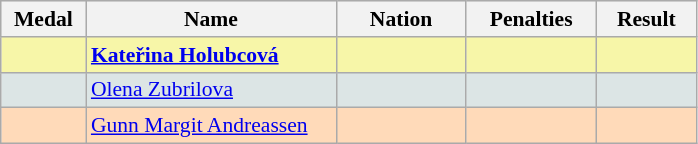<table class=wikitable style="border:1px solid #AAAAAA;font-size:90%">
<tr bgcolor="#E4E4E4">
<th style="border-bottom:1px solid #AAAAAA" width=50>Medal</th>
<th style="border-bottom:1px solid #AAAAAA" width=160>Name</th>
<th style="border-bottom:1px solid #AAAAAA" width=80>Nation</th>
<th style="border-bottom:1px solid #AAAAAA" width=80>Penalties</th>
<th style="border-bottom:1px solid #AAAAAA" width=60>Result</th>
</tr>
<tr bgcolor="#F7F6A8">
<td align="center"></td>
<td><strong><a href='#'>Kateřina Holubcová</a></strong></td>
<td align="center"></td>
<td align="center"></td>
<td align="right"></td>
</tr>
<tr bgcolor="#DCE5E5">
<td align="center"></td>
<td><a href='#'>Olena Zubrilova</a></td>
<td align="center"></td>
<td align="center"></td>
<td align="right"></td>
</tr>
<tr bgcolor="#FFDAB9">
<td align="center"></td>
<td><a href='#'>Gunn Margit Andreassen</a></td>
<td align="center"></td>
<td align="center"></td>
<td align="right"></td>
</tr>
</table>
